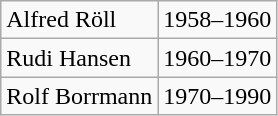<table class=wikitable>
<tr>
<td>Alfred Röll</td>
<td>1958–1960</td>
</tr>
<tr>
<td>Rudi Hansen</td>
<td>1960–1970</td>
</tr>
<tr>
<td>Rolf Borrmann</td>
<td>1970–1990</td>
</tr>
</table>
